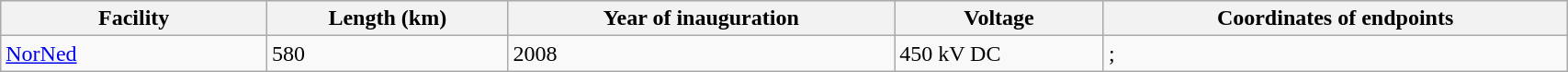<table class="wikitable sortable" width="90%">
<tr bgcolor="#dfdfdf">
<th width="17%">Facility</th>
<th>Length (km)</th>
<th>Year of inauguration</th>
<th>Voltage</th>
<th>Coordinates of endpoints</th>
</tr>
<tr>
<td><a href='#'>NorNed</a></td>
<td>580</td>
<td>2008</td>
<td>450 kV DC</td>
<td>;</td>
</tr>
</table>
